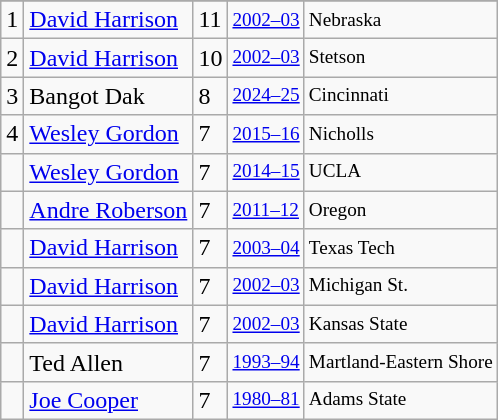<table class="wikitable">
<tr>
</tr>
<tr>
<td>1</td>
<td><a href='#'>David Harrison</a></td>
<td>11</td>
<td style="font-size:80%;"><a href='#'>2002–03</a></td>
<td style="font-size:80%;">Nebraska</td>
</tr>
<tr>
<td>2</td>
<td><a href='#'>David Harrison</a></td>
<td>10</td>
<td style="font-size:80%;"><a href='#'>2002–03</a></td>
<td style="font-size:80%;">Stetson</td>
</tr>
<tr>
<td>3</td>
<td>Bangot Dak</td>
<td>8</td>
<td style="font-size:80%;"><a href='#'>2024–25</a></td>
<td style="font-size:80%;">Cincinnati</td>
</tr>
<tr>
<td>4</td>
<td><a href='#'>Wesley Gordon</a></td>
<td>7</td>
<td style="font-size:80%;"><a href='#'>2015–16</a></td>
<td style="font-size:80%;">Nicholls</td>
</tr>
<tr>
<td></td>
<td><a href='#'>Wesley Gordon</a></td>
<td>7</td>
<td style="font-size:80%;"><a href='#'>2014–15</a></td>
<td style="font-size:80%;">UCLA</td>
</tr>
<tr>
<td></td>
<td><a href='#'>Andre Roberson</a></td>
<td>7</td>
<td style="font-size:80%;"><a href='#'>2011–12</a></td>
<td style="font-size:80%;">Oregon</td>
</tr>
<tr>
<td></td>
<td><a href='#'>David Harrison</a></td>
<td>7</td>
<td style="font-size:80%;"><a href='#'>2003–04</a></td>
<td style="font-size:80%;">Texas Tech</td>
</tr>
<tr>
<td></td>
<td><a href='#'>David Harrison</a></td>
<td>7</td>
<td style="font-size:80%;"><a href='#'>2002–03</a></td>
<td style="font-size:80%;">Michigan St.</td>
</tr>
<tr>
<td></td>
<td><a href='#'>David Harrison</a></td>
<td>7</td>
<td style="font-size:80%;"><a href='#'>2002–03</a></td>
<td style="font-size:80%;">Kansas State</td>
</tr>
<tr>
<td></td>
<td>Ted Allen</td>
<td>7</td>
<td style="font-size:80%;"><a href='#'>1993–94</a></td>
<td style="font-size:80%;">Martland-Eastern Shore</td>
</tr>
<tr>
<td></td>
<td><a href='#'>Joe Cooper</a></td>
<td>7</td>
<td style="font-size:80%;"><a href='#'>1980–81</a></td>
<td style="font-size:80%;">Adams State</td>
</tr>
</table>
